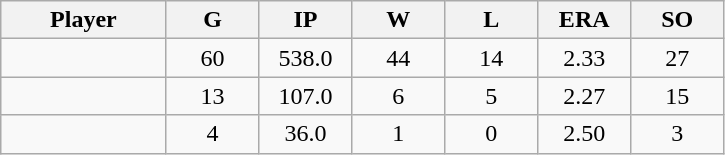<table class="wikitable sortable">
<tr>
<th bgcolor="#DDDDFF" width="16%">Player</th>
<th bgcolor="#DDDDFF" width="9%">G</th>
<th bgcolor="#DDDDFF" width="9%">IP</th>
<th bgcolor="#DDDDFF" width="9%">W</th>
<th bgcolor="#DDDDFF" width="9%">L</th>
<th bgcolor="#DDDDFF" width="9%">ERA</th>
<th bgcolor="#DDDDFF" width="9%">SO</th>
</tr>
<tr align="center">
<td></td>
<td>60</td>
<td>538.0</td>
<td>44</td>
<td>14</td>
<td>2.33</td>
<td>27</td>
</tr>
<tr align="center">
<td></td>
<td>13</td>
<td>107.0</td>
<td>6</td>
<td>5</td>
<td>2.27</td>
<td>15</td>
</tr>
<tr align="center">
<td></td>
<td>4</td>
<td>36.0</td>
<td>1</td>
<td>0</td>
<td>2.50</td>
<td>3</td>
</tr>
</table>
